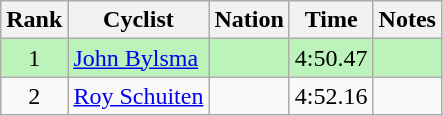<table class="wikitable sortable" style=text-align:center>
<tr>
<th>Rank</th>
<th>Cyclist</th>
<th>Nation</th>
<th>Time</th>
<th>Notes</th>
</tr>
<tr bgcolor=bbf3bb>
<td>1</td>
<td align=left data-sort-value="Bylsma, John"><a href='#'>John Bylsma</a></td>
<td align=left></td>
<td>4:50.47</td>
<td></td>
</tr>
<tr>
<td>2</td>
<td align=left data-sort-value="Schuiten, Roy"><a href='#'>Roy Schuiten</a></td>
<td align=left></td>
<td>4:52.16</td>
<td></td>
</tr>
</table>
